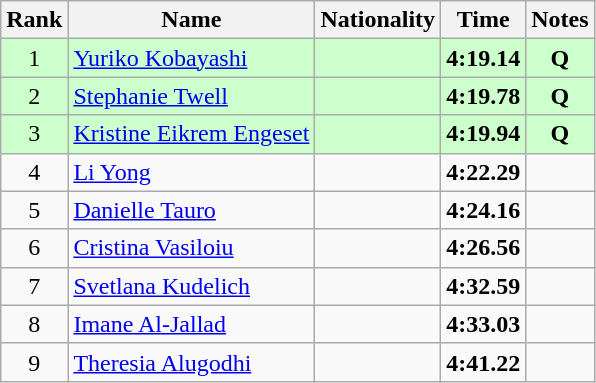<table class="wikitable sortable" style="text-align:center">
<tr>
<th>Rank</th>
<th>Name</th>
<th>Nationality</th>
<th>Time</th>
<th>Notes</th>
</tr>
<tr bgcolor=ccffcc>
<td>1</td>
<td align=left><a href='#'>Yuriko Kobayashi</a></td>
<td align=left></td>
<td><strong>4:19.14</strong></td>
<td><strong>Q</strong></td>
</tr>
<tr bgcolor=ccffcc>
<td>2</td>
<td align=left><a href='#'>Stephanie Twell</a></td>
<td align=left></td>
<td><strong>4:19.78</strong></td>
<td><strong>Q</strong></td>
</tr>
<tr bgcolor=ccffcc>
<td>3</td>
<td align=left><a href='#'>Kristine Eikrem Engeset</a></td>
<td align=left></td>
<td><strong>4:19.94</strong></td>
<td><strong>Q</strong></td>
</tr>
<tr>
<td>4</td>
<td align=left><a href='#'>Li Yong</a></td>
<td align=left></td>
<td><strong>4:22.29</strong></td>
<td></td>
</tr>
<tr>
<td>5</td>
<td align=left><a href='#'>Danielle Tauro</a></td>
<td align=left></td>
<td><strong>4:24.16</strong></td>
<td></td>
</tr>
<tr>
<td>6</td>
<td align=left><a href='#'>Cristina Vasiloiu</a></td>
<td align=left></td>
<td><strong>4:26.56</strong></td>
<td></td>
</tr>
<tr>
<td>7</td>
<td align=left><a href='#'>Svetlana Kudelich</a></td>
<td align=left></td>
<td><strong>4:32.59</strong></td>
<td></td>
</tr>
<tr>
<td>8</td>
<td align=left><a href='#'>Imane Al-Jallad</a></td>
<td align=left></td>
<td><strong>4:33.03</strong></td>
<td></td>
</tr>
<tr>
<td>9</td>
<td align=left><a href='#'>Theresia Alugodhi</a></td>
<td align=left></td>
<td><strong>4:41.22</strong></td>
<td></td>
</tr>
</table>
